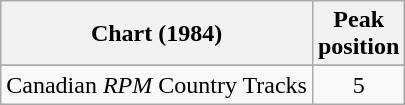<table class="wikitable sortable">
<tr>
<th align="left">Chart (1984)</th>
<th align="center">Peak<br>position</th>
</tr>
<tr>
</tr>
<tr>
<td align="left">Canadian <em>RPM</em> Country Tracks</td>
<td align="center">5</td>
</tr>
</table>
